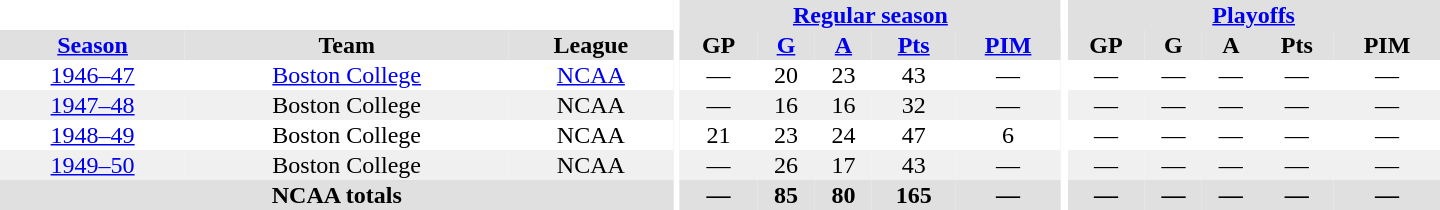<table border="0" cellpadding="1" cellspacing="0" style="text-align:center; width:60em">
<tr bgcolor="#e0e0e0">
<th colspan="3" bgcolor="#ffffff"></th>
<th rowspan="99" bgcolor="#ffffff"></th>
<th colspan="5"><a href='#'>Regular season</a></th>
<th rowspan="99" bgcolor="#ffffff"></th>
<th colspan="5"><a href='#'>Playoffs</a></th>
</tr>
<tr bgcolor="#e0e0e0">
<th><a href='#'>Season</a></th>
<th>Team</th>
<th>League</th>
<th>GP</th>
<th><a href='#'>G</a></th>
<th><a href='#'>A</a></th>
<th><a href='#'>Pts</a></th>
<th><a href='#'>PIM</a></th>
<th>GP</th>
<th>G</th>
<th>A</th>
<th>Pts</th>
<th>PIM</th>
</tr>
<tr>
</tr>
<tr>
<td><a href='#'>1946–47</a></td>
<td><a href='#'>Boston College</a></td>
<td><a href='#'>NCAA</a></td>
<td>—</td>
<td>20</td>
<td>23</td>
<td>43</td>
<td>—</td>
<td>—</td>
<td>—</td>
<td>—</td>
<td>—</td>
<td>—</td>
</tr>
<tr bgcolor="#f0f0f0">
<td><a href='#'>1947–48</a></td>
<td>Boston College</td>
<td>NCAA</td>
<td>—</td>
<td>16</td>
<td>16</td>
<td>32</td>
<td>—</td>
<td>—</td>
<td>—</td>
<td>—</td>
<td>—</td>
<td>—</td>
</tr>
<tr>
<td><a href='#'>1948–49</a></td>
<td>Boston College</td>
<td>NCAA</td>
<td>21</td>
<td>23</td>
<td>24</td>
<td>47</td>
<td>6</td>
<td>—</td>
<td>—</td>
<td>—</td>
<td>—</td>
<td>—</td>
</tr>
<tr bgcolor="#f0f0f0">
<td><a href='#'>1949–50</a></td>
<td>Boston College</td>
<td>NCAA</td>
<td>—</td>
<td>26</td>
<td>17</td>
<td>43</td>
<td>—</td>
<td>—</td>
<td>—</td>
<td>—</td>
<td>—</td>
<td>—</td>
</tr>
<tr bgcolor="#e0e0e0">
<th colspan="3">NCAA totals</th>
<th>—</th>
<th>85</th>
<th>80</th>
<th>165</th>
<th>—</th>
<th>—</th>
<th>—</th>
<th>—</th>
<th>—</th>
<th>—</th>
</tr>
</table>
